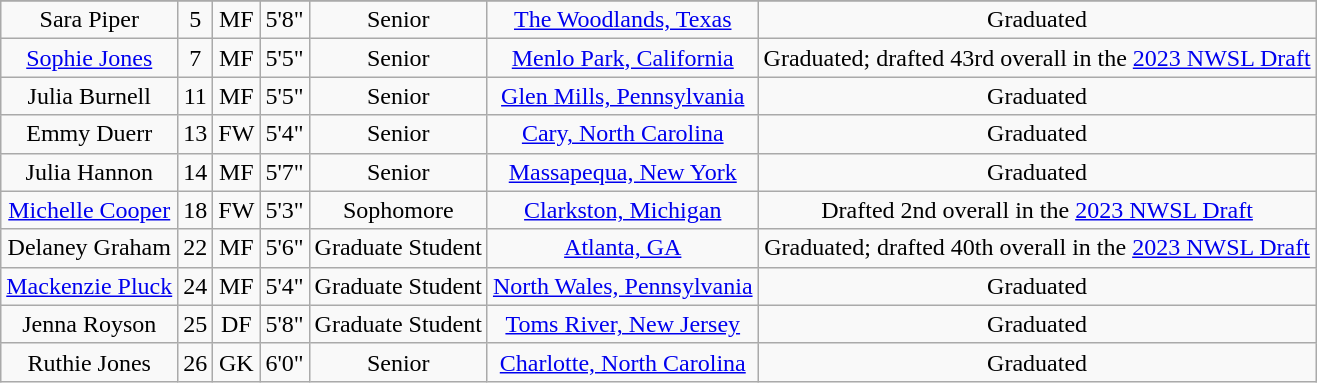<table class="wikitable sortable" style="text-align:center;" border="1">
<tr align=center>
</tr>
<tr>
<td>Sara Piper</td>
<td>5</td>
<td>MF</td>
<td>5'8"</td>
<td>Senior</td>
<td><a href='#'>The Woodlands, Texas</a></td>
<td>Graduated</td>
</tr>
<tr>
<td><a href='#'>Sophie Jones</a></td>
<td>7</td>
<td>MF</td>
<td>5'5"</td>
<td>Senior</td>
<td><a href='#'>Menlo Park, California</a></td>
<td>Graduated; drafted 43rd overall in the <a href='#'>2023 NWSL Draft</a></td>
</tr>
<tr>
<td>Julia Burnell</td>
<td>11</td>
<td>MF</td>
<td>5'5"</td>
<td>Senior</td>
<td><a href='#'>Glen Mills, Pennsylvania</a></td>
<td>Graduated</td>
</tr>
<tr>
<td>Emmy Duerr</td>
<td>13</td>
<td>FW</td>
<td>5'4"</td>
<td>Senior</td>
<td><a href='#'>Cary, North Carolina</a></td>
<td>Graduated</td>
</tr>
<tr>
<td>Julia Hannon</td>
<td>14</td>
<td>MF</td>
<td>5'7"</td>
<td>Senior</td>
<td><a href='#'>Massapequa, New York</a></td>
<td>Graduated</td>
</tr>
<tr>
<td><a href='#'>Michelle Cooper</a></td>
<td>18</td>
<td>FW</td>
<td>5'3"</td>
<td>Sophomore</td>
<td><a href='#'>Clarkston, Michigan</a></td>
<td>Drafted 2nd overall in the <a href='#'>2023 NWSL Draft</a></td>
</tr>
<tr>
<td>Delaney Graham</td>
<td>22</td>
<td>MF</td>
<td>5'6"</td>
<td>Graduate Student</td>
<td><a href='#'>Atlanta, GA</a></td>
<td>Graduated; drafted 40th overall in the <a href='#'>2023 NWSL Draft</a></td>
</tr>
<tr>
<td><a href='#'>Mackenzie Pluck</a></td>
<td>24</td>
<td>MF</td>
<td>5'4"</td>
<td>Graduate Student</td>
<td><a href='#'>North Wales, Pennsylvania</a></td>
<td>Graduated</td>
</tr>
<tr>
<td>Jenna Royson</td>
<td>25</td>
<td>DF</td>
<td>5'8"</td>
<td>Graduate Student</td>
<td><a href='#'>Toms River, New Jersey</a></td>
<td>Graduated</td>
</tr>
<tr>
<td>Ruthie Jones</td>
<td>26</td>
<td>GK</td>
<td>6'0"</td>
<td>Senior</td>
<td><a href='#'>Charlotte, North Carolina</a></td>
<td>Graduated</td>
</tr>
</table>
